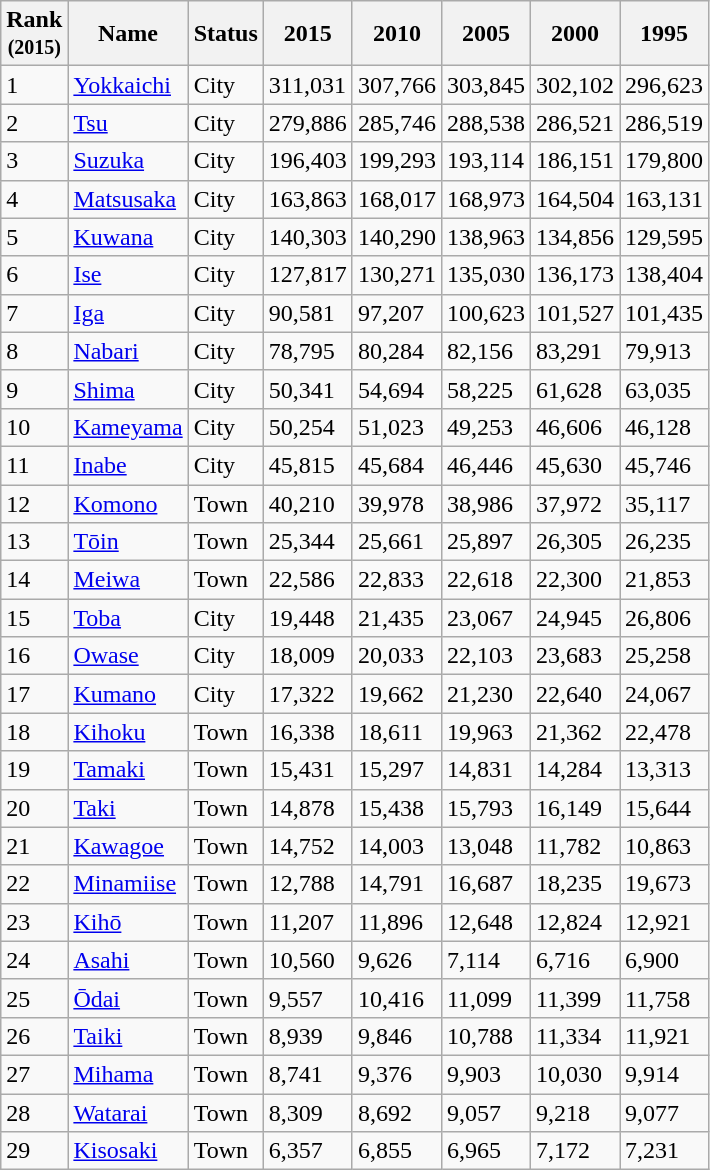<table class="wikitable sortable">
<tr>
<th>Rank<br><small>(2015)</small></th>
<th>Name</th>
<th>Status</th>
<th>2015</th>
<th>2010</th>
<th>2005</th>
<th>2000</th>
<th>1995</th>
</tr>
<tr>
<td>1</td>
<td><a href='#'>Yokkaichi</a></td>
<td>City</td>
<td>311,031</td>
<td>307,766</td>
<td>303,845</td>
<td>302,102</td>
<td>296,623</td>
</tr>
<tr>
<td>2</td>
<td><a href='#'>Tsu</a></td>
<td>City</td>
<td>279,886</td>
<td>285,746</td>
<td>288,538</td>
<td>286,521</td>
<td>286,519</td>
</tr>
<tr>
<td>3</td>
<td><a href='#'>Suzuka</a></td>
<td>City</td>
<td>196,403</td>
<td>199,293</td>
<td>193,114</td>
<td>186,151</td>
<td>179,800</td>
</tr>
<tr>
<td>4</td>
<td><a href='#'>Matsusaka</a></td>
<td>City</td>
<td>163,863</td>
<td>168,017</td>
<td>168,973</td>
<td>164,504</td>
<td>163,131</td>
</tr>
<tr>
<td>5</td>
<td><a href='#'>Kuwana</a></td>
<td>City</td>
<td>140,303</td>
<td>140,290</td>
<td>138,963</td>
<td>134,856</td>
<td>129,595</td>
</tr>
<tr>
<td>6</td>
<td><a href='#'>Ise</a></td>
<td>City</td>
<td>127,817</td>
<td>130,271</td>
<td>135,030</td>
<td>136,173</td>
<td>138,404</td>
</tr>
<tr>
<td>7</td>
<td><a href='#'>Iga</a></td>
<td>City</td>
<td>90,581</td>
<td>97,207</td>
<td>100,623</td>
<td>101,527</td>
<td>101,435</td>
</tr>
<tr>
<td>8</td>
<td><a href='#'>Nabari</a></td>
<td>City</td>
<td>78,795</td>
<td>80,284</td>
<td>82,156</td>
<td>83,291</td>
<td>79,913</td>
</tr>
<tr>
<td>9</td>
<td><a href='#'>Shima</a></td>
<td>City</td>
<td>50,341</td>
<td>54,694</td>
<td>58,225</td>
<td>61,628</td>
<td>63,035</td>
</tr>
<tr>
<td>10</td>
<td><a href='#'>Kameyama</a></td>
<td>City</td>
<td>50,254</td>
<td>51,023</td>
<td>49,253</td>
<td>46,606</td>
<td>46,128</td>
</tr>
<tr>
<td>11</td>
<td><a href='#'>Inabe</a></td>
<td>City</td>
<td>45,815</td>
<td>45,684</td>
<td>46,446</td>
<td>45,630</td>
<td>45,746</td>
</tr>
<tr>
<td>12</td>
<td><a href='#'>Komono</a></td>
<td>Town</td>
<td>40,210</td>
<td>39,978</td>
<td>38,986</td>
<td>37,972</td>
<td>35,117</td>
</tr>
<tr>
<td>13</td>
<td><a href='#'>Tōin</a></td>
<td>Town</td>
<td>25,344</td>
<td>25,661</td>
<td>25,897</td>
<td>26,305</td>
<td>26,235</td>
</tr>
<tr>
<td>14</td>
<td><a href='#'>Meiwa</a></td>
<td>Town</td>
<td>22,586</td>
<td>22,833</td>
<td>22,618</td>
<td>22,300</td>
<td>21,853</td>
</tr>
<tr>
<td>15</td>
<td><a href='#'>Toba</a></td>
<td>City</td>
<td>19,448</td>
<td>21,435</td>
<td>23,067</td>
<td>24,945</td>
<td>26,806</td>
</tr>
<tr>
<td>16</td>
<td><a href='#'>Owase</a></td>
<td>City</td>
<td>18,009</td>
<td>20,033</td>
<td>22,103</td>
<td>23,683</td>
<td>25,258</td>
</tr>
<tr>
<td>17</td>
<td><a href='#'>Kumano</a></td>
<td>City</td>
<td>17,322</td>
<td>19,662</td>
<td>21,230</td>
<td>22,640</td>
<td>24,067</td>
</tr>
<tr>
<td>18</td>
<td><a href='#'>Kihoku</a></td>
<td>Town</td>
<td>16,338</td>
<td>18,611</td>
<td>19,963</td>
<td>21,362</td>
<td>22,478</td>
</tr>
<tr>
<td>19</td>
<td><a href='#'>Tamaki</a></td>
<td>Town</td>
<td>15,431</td>
<td>15,297</td>
<td>14,831</td>
<td>14,284</td>
<td>13,313</td>
</tr>
<tr>
<td>20</td>
<td><a href='#'>Taki</a></td>
<td>Town</td>
<td>14,878</td>
<td>15,438</td>
<td>15,793</td>
<td>16,149</td>
<td>15,644</td>
</tr>
<tr>
<td>21</td>
<td><a href='#'>Kawagoe</a></td>
<td>Town</td>
<td>14,752</td>
<td>14,003</td>
<td>13,048</td>
<td>11,782</td>
<td>10,863</td>
</tr>
<tr>
<td>22</td>
<td><a href='#'>Minamiise</a></td>
<td>Town</td>
<td>12,788</td>
<td>14,791</td>
<td>16,687</td>
<td>18,235</td>
<td>19,673</td>
</tr>
<tr>
<td>23</td>
<td><a href='#'>Kihō</a></td>
<td>Town</td>
<td>11,207</td>
<td>11,896</td>
<td>12,648</td>
<td>12,824</td>
<td>12,921</td>
</tr>
<tr>
<td>24</td>
<td><a href='#'>Asahi</a></td>
<td>Town</td>
<td>10,560</td>
<td>9,626</td>
<td>7,114</td>
<td>6,716</td>
<td>6,900</td>
</tr>
<tr>
<td>25</td>
<td><a href='#'>Ōdai</a></td>
<td>Town</td>
<td>9,557</td>
<td>10,416</td>
<td>11,099</td>
<td>11,399</td>
<td>11,758</td>
</tr>
<tr>
<td>26</td>
<td><a href='#'>Taiki</a></td>
<td>Town</td>
<td>8,939</td>
<td>9,846</td>
<td>10,788</td>
<td>11,334</td>
<td>11,921</td>
</tr>
<tr>
<td>27</td>
<td><a href='#'>Mihama</a></td>
<td>Town</td>
<td>8,741</td>
<td>9,376</td>
<td>9,903</td>
<td>10,030</td>
<td>9,914</td>
</tr>
<tr>
<td>28</td>
<td><a href='#'>Watarai</a></td>
<td>Town</td>
<td>8,309</td>
<td>8,692</td>
<td>9,057</td>
<td>9,218</td>
<td>9,077</td>
</tr>
<tr>
<td>29</td>
<td><a href='#'>Kisosaki</a></td>
<td>Town</td>
<td>6,357</td>
<td>6,855</td>
<td>6,965</td>
<td>7,172</td>
<td>7,231</td>
</tr>
</table>
